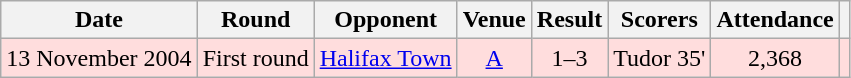<table class="wikitable" style="text-align:center">
<tr>
<th>Date</th>
<th>Round</th>
<th>Opponent</th>
<th>Venue</th>
<th>Result</th>
<th>Scorers</th>
<th>Attendance</th>
<th></th>
</tr>
<tr bgcolor="#FFDDDD">
<td>13 November 2004</td>
<td>First round</td>
<td><a href='#'>Halifax Town</a></td>
<td><a href='#'>A</a></td>
<td>1–3</td>
<td>Tudor 35'</td>
<td>2,368</td>
<td></td>
</tr>
</table>
